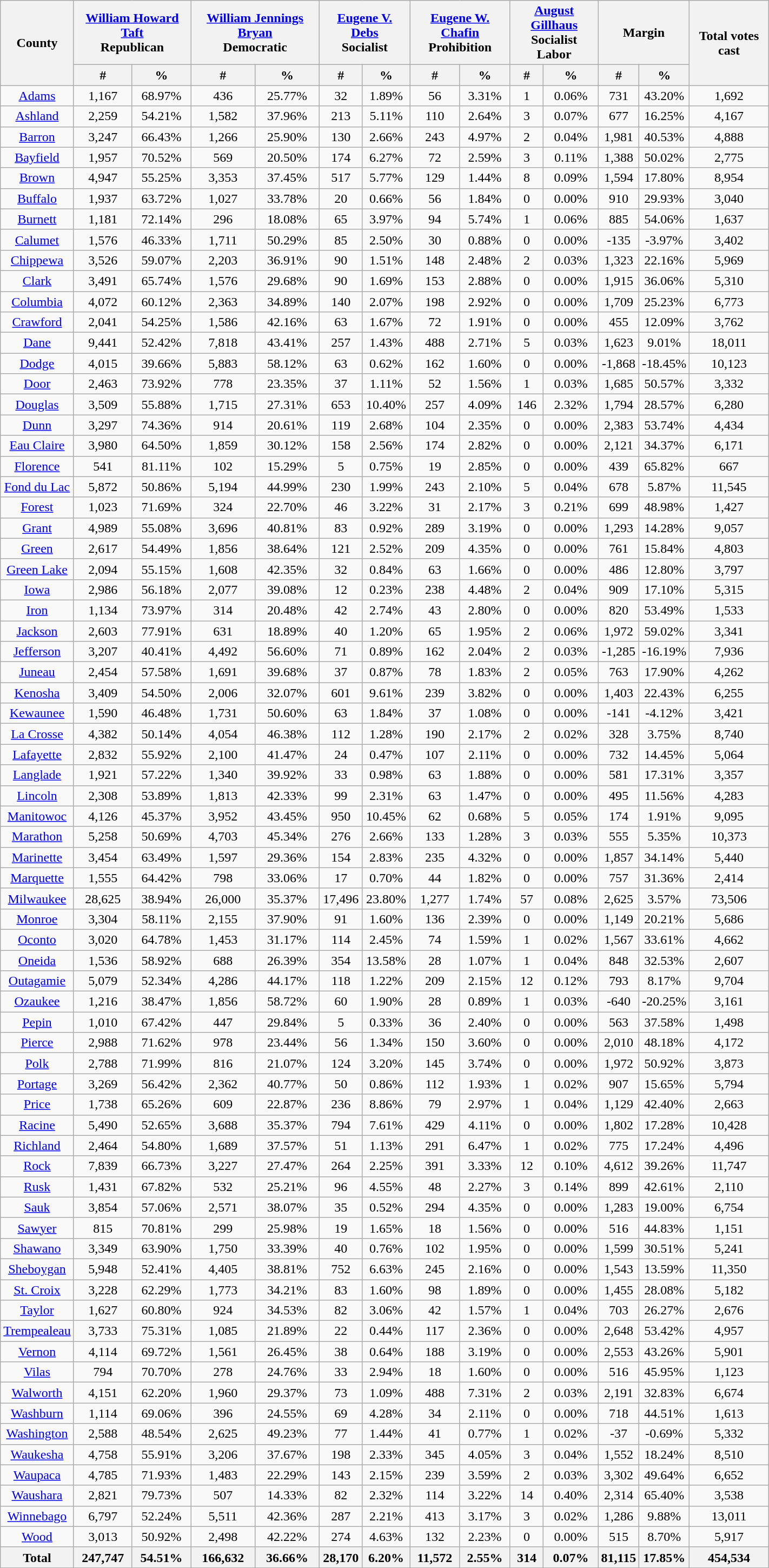<table width="75%" class="wikitable sortable" style="text-align:center">
<tr>
<th rowspan="2" style="text-align:center;">County</th>
<th colspan="2" style="text-align:center;"><a href='#'>William Howard Taft</a><br>Republican</th>
<th colspan="2" style="text-align:center;"><a href='#'>William Jennings Bryan</a><br>Democratic</th>
<th colspan="2" style="text-align:center;"><a href='#'>Eugene V. Debs</a><br>Socialist</th>
<th colspan="2" style="text-align:center;"><a href='#'>Eugene W. Chafin</a><br>Prohibition</th>
<th colspan="2" style="text-align:center;"><a href='#'>August Gillhaus</a><br>Socialist Labor</th>
<th colspan="2" style="text-align:center;">Margin</th>
<th rowspan="2" style="text-align:center;">Total votes cast</th>
</tr>
<tr>
<th style="text-align:center;" data-sort-type="number">#</th>
<th style="text-align:center;" data-sort-type="number">%</th>
<th style="text-align:center;" data-sort-type="number">#</th>
<th style="text-align:center;" data-sort-type="number">%</th>
<th style="text-align:center;" data-sort-type="number">#</th>
<th style="text-align:center;" data-sort-type="number">%</th>
<th style="text-align:center;" data-sort-type="number">#</th>
<th style="text-align:center;" data-sort-type="number">%</th>
<th style="text-align:center;" data-sort-type="number">#</th>
<th style="text-align:center;" data-sort-type="number">%</th>
<th style="text-align:center;" data-sort-type="number">#</th>
<th style="text-align:center;" data-sort-type="number">%</th>
</tr>
<tr style="text-align:center;">
<td><a href='#'>Adams</a></td>
<td>1,167</td>
<td>68.97%</td>
<td>436</td>
<td>25.77%</td>
<td>32</td>
<td>1.89%</td>
<td>56</td>
<td>3.31%</td>
<td>1</td>
<td>0.06%</td>
<td>731</td>
<td>43.20%</td>
<td>1,692</td>
</tr>
<tr style="text-align:center;">
<td><a href='#'>Ashland</a></td>
<td>2,259</td>
<td>54.21%</td>
<td>1,582</td>
<td>37.96%</td>
<td>213</td>
<td>5.11%</td>
<td>110</td>
<td>2.64%</td>
<td>3</td>
<td>0.07%</td>
<td>677</td>
<td>16.25%</td>
<td>4,167</td>
</tr>
<tr style="text-align:center;">
<td><a href='#'>Barron</a></td>
<td>3,247</td>
<td>66.43%</td>
<td>1,266</td>
<td>25.90%</td>
<td>130</td>
<td>2.66%</td>
<td>243</td>
<td>4.97%</td>
<td>2</td>
<td>0.04%</td>
<td>1,981</td>
<td>40.53%</td>
<td>4,888</td>
</tr>
<tr style="text-align:center;">
<td><a href='#'>Bayfield</a></td>
<td>1,957</td>
<td>70.52%</td>
<td>569</td>
<td>20.50%</td>
<td>174</td>
<td>6.27%</td>
<td>72</td>
<td>2.59%</td>
<td>3</td>
<td>0.11%</td>
<td>1,388</td>
<td>50.02%</td>
<td>2,775</td>
</tr>
<tr style="text-align:center;">
<td><a href='#'>Brown</a></td>
<td>4,947</td>
<td>55.25%</td>
<td>3,353</td>
<td>37.45%</td>
<td>517</td>
<td>5.77%</td>
<td>129</td>
<td>1.44%</td>
<td>8</td>
<td>0.09%</td>
<td>1,594</td>
<td>17.80%</td>
<td>8,954</td>
</tr>
<tr style="text-align:center;">
<td><a href='#'>Buffalo</a></td>
<td>1,937</td>
<td>63.72%</td>
<td>1,027</td>
<td>33.78%</td>
<td>20</td>
<td>0.66%</td>
<td>56</td>
<td>1.84%</td>
<td>0</td>
<td>0.00%</td>
<td>910</td>
<td>29.93%</td>
<td>3,040</td>
</tr>
<tr style="text-align:center;">
<td><a href='#'>Burnett</a></td>
<td>1,181</td>
<td>72.14%</td>
<td>296</td>
<td>18.08%</td>
<td>65</td>
<td>3.97%</td>
<td>94</td>
<td>5.74%</td>
<td>1</td>
<td>0.06%</td>
<td>885</td>
<td>54.06%</td>
<td>1,637</td>
</tr>
<tr style="text-align:center;">
<td><a href='#'>Calumet</a></td>
<td>1,576</td>
<td>46.33%</td>
<td>1,711</td>
<td>50.29%</td>
<td>85</td>
<td>2.50%</td>
<td>30</td>
<td>0.88%</td>
<td>0</td>
<td>0.00%</td>
<td>-135</td>
<td>-3.97%</td>
<td>3,402</td>
</tr>
<tr style="text-align:center;">
<td><a href='#'>Chippewa</a></td>
<td>3,526</td>
<td>59.07%</td>
<td>2,203</td>
<td>36.91%</td>
<td>90</td>
<td>1.51%</td>
<td>148</td>
<td>2.48%</td>
<td>2</td>
<td>0.03%</td>
<td>1,323</td>
<td>22.16%</td>
<td>5,969</td>
</tr>
<tr style="text-align:center;">
<td><a href='#'>Clark</a></td>
<td>3,491</td>
<td>65.74%</td>
<td>1,576</td>
<td>29.68%</td>
<td>90</td>
<td>1.69%</td>
<td>153</td>
<td>2.88%</td>
<td>0</td>
<td>0.00%</td>
<td>1,915</td>
<td>36.06%</td>
<td>5,310</td>
</tr>
<tr style="text-align:center;">
<td><a href='#'>Columbia</a></td>
<td>4,072</td>
<td>60.12%</td>
<td>2,363</td>
<td>34.89%</td>
<td>140</td>
<td>2.07%</td>
<td>198</td>
<td>2.92%</td>
<td>0</td>
<td>0.00%</td>
<td>1,709</td>
<td>25.23%</td>
<td>6,773</td>
</tr>
<tr style="text-align:center;">
<td><a href='#'>Crawford</a></td>
<td>2,041</td>
<td>54.25%</td>
<td>1,586</td>
<td>42.16%</td>
<td>63</td>
<td>1.67%</td>
<td>72</td>
<td>1.91%</td>
<td>0</td>
<td>0.00%</td>
<td>455</td>
<td>12.09%</td>
<td>3,762</td>
</tr>
<tr style="text-align:center;">
<td><a href='#'>Dane</a></td>
<td>9,441</td>
<td>52.42%</td>
<td>7,818</td>
<td>43.41%</td>
<td>257</td>
<td>1.43%</td>
<td>488</td>
<td>2.71%</td>
<td>5</td>
<td>0.03%</td>
<td>1,623</td>
<td>9.01%</td>
<td>18,011</td>
</tr>
<tr style="text-align:center;">
<td><a href='#'>Dodge</a></td>
<td>4,015</td>
<td>39.66%</td>
<td>5,883</td>
<td>58.12%</td>
<td>63</td>
<td>0.62%</td>
<td>162</td>
<td>1.60%</td>
<td>0</td>
<td>0.00%</td>
<td>-1,868</td>
<td>-18.45%</td>
<td>10,123</td>
</tr>
<tr style="text-align:center;">
<td><a href='#'>Door</a></td>
<td>2,463</td>
<td>73.92%</td>
<td>778</td>
<td>23.35%</td>
<td>37</td>
<td>1.11%</td>
<td>52</td>
<td>1.56%</td>
<td>1</td>
<td>0.03%</td>
<td>1,685</td>
<td>50.57%</td>
<td>3,332</td>
</tr>
<tr style="text-align:center;">
<td><a href='#'>Douglas</a></td>
<td>3,509</td>
<td>55.88%</td>
<td>1,715</td>
<td>27.31%</td>
<td>653</td>
<td>10.40%</td>
<td>257</td>
<td>4.09%</td>
<td>146</td>
<td>2.32%</td>
<td>1,794</td>
<td>28.57%</td>
<td>6,280</td>
</tr>
<tr style="text-align:center;">
<td><a href='#'>Dunn</a></td>
<td>3,297</td>
<td>74.36%</td>
<td>914</td>
<td>20.61%</td>
<td>119</td>
<td>2.68%</td>
<td>104</td>
<td>2.35%</td>
<td>0</td>
<td>0.00%</td>
<td>2,383</td>
<td>53.74%</td>
<td>4,434</td>
</tr>
<tr style="text-align:center;">
<td><a href='#'>Eau Claire</a></td>
<td>3,980</td>
<td>64.50%</td>
<td>1,859</td>
<td>30.12%</td>
<td>158</td>
<td>2.56%</td>
<td>174</td>
<td>2.82%</td>
<td>0</td>
<td>0.00%</td>
<td>2,121</td>
<td>34.37%</td>
<td>6,171</td>
</tr>
<tr style="text-align:center;">
<td><a href='#'>Florence</a></td>
<td>541</td>
<td>81.11%</td>
<td>102</td>
<td>15.29%</td>
<td>5</td>
<td>0.75%</td>
<td>19</td>
<td>2.85%</td>
<td>0</td>
<td>0.00%</td>
<td>439</td>
<td>65.82%</td>
<td>667</td>
</tr>
<tr style="text-align:center;">
<td><a href='#'>Fond du Lac</a></td>
<td>5,872</td>
<td>50.86%</td>
<td>5,194</td>
<td>44.99%</td>
<td>230</td>
<td>1.99%</td>
<td>243</td>
<td>2.10%</td>
<td>5</td>
<td>0.04%</td>
<td>678</td>
<td>5.87%</td>
<td>11,545</td>
</tr>
<tr style="text-align:center;">
<td><a href='#'>Forest</a></td>
<td>1,023</td>
<td>71.69%</td>
<td>324</td>
<td>22.70%</td>
<td>46</td>
<td>3.22%</td>
<td>31</td>
<td>2.17%</td>
<td>3</td>
<td>0.21%</td>
<td>699</td>
<td>48.98%</td>
<td>1,427</td>
</tr>
<tr style="text-align:center;">
<td><a href='#'>Grant</a></td>
<td>4,989</td>
<td>55.08%</td>
<td>3,696</td>
<td>40.81%</td>
<td>83</td>
<td>0.92%</td>
<td>289</td>
<td>3.19%</td>
<td>0</td>
<td>0.00%</td>
<td>1,293</td>
<td>14.28%</td>
<td>9,057</td>
</tr>
<tr style="text-align:center;">
<td><a href='#'>Green</a></td>
<td>2,617</td>
<td>54.49%</td>
<td>1,856</td>
<td>38.64%</td>
<td>121</td>
<td>2.52%</td>
<td>209</td>
<td>4.35%</td>
<td>0</td>
<td>0.00%</td>
<td>761</td>
<td>15.84%</td>
<td>4,803</td>
</tr>
<tr style="text-align:center;">
<td><a href='#'>Green Lake</a></td>
<td>2,094</td>
<td>55.15%</td>
<td>1,608</td>
<td>42.35%</td>
<td>32</td>
<td>0.84%</td>
<td>63</td>
<td>1.66%</td>
<td>0</td>
<td>0.00%</td>
<td>486</td>
<td>12.80%</td>
<td>3,797</td>
</tr>
<tr style="text-align:center;">
<td><a href='#'>Iowa</a></td>
<td>2,986</td>
<td>56.18%</td>
<td>2,077</td>
<td>39.08%</td>
<td>12</td>
<td>0.23%</td>
<td>238</td>
<td>4.48%</td>
<td>2</td>
<td>0.04%</td>
<td>909</td>
<td>17.10%</td>
<td>5,315</td>
</tr>
<tr style="text-align:center;">
<td><a href='#'>Iron</a></td>
<td>1,134</td>
<td>73.97%</td>
<td>314</td>
<td>20.48%</td>
<td>42</td>
<td>2.74%</td>
<td>43</td>
<td>2.80%</td>
<td>0</td>
<td>0.00%</td>
<td>820</td>
<td>53.49%</td>
<td>1,533</td>
</tr>
<tr style="text-align:center;">
<td><a href='#'>Jackson</a></td>
<td>2,603</td>
<td>77.91%</td>
<td>631</td>
<td>18.89%</td>
<td>40</td>
<td>1.20%</td>
<td>65</td>
<td>1.95%</td>
<td>2</td>
<td>0.06%</td>
<td>1,972</td>
<td>59.02%</td>
<td>3,341</td>
</tr>
<tr style="text-align:center;">
<td><a href='#'>Jefferson</a></td>
<td>3,207</td>
<td>40.41%</td>
<td>4,492</td>
<td>56.60%</td>
<td>71</td>
<td>0.89%</td>
<td>162</td>
<td>2.04%</td>
<td>2</td>
<td>0.03%</td>
<td>-1,285</td>
<td>-16.19%</td>
<td>7,936</td>
</tr>
<tr style="text-align:center;">
<td><a href='#'>Juneau</a></td>
<td>2,454</td>
<td>57.58%</td>
<td>1,691</td>
<td>39.68%</td>
<td>37</td>
<td>0.87%</td>
<td>78</td>
<td>1.83%</td>
<td>2</td>
<td>0.05%</td>
<td>763</td>
<td>17.90%</td>
<td>4,262</td>
</tr>
<tr style="text-align:center;">
<td><a href='#'>Kenosha</a></td>
<td>3,409</td>
<td>54.50%</td>
<td>2,006</td>
<td>32.07%</td>
<td>601</td>
<td>9.61%</td>
<td>239</td>
<td>3.82%</td>
<td>0</td>
<td>0.00%</td>
<td>1,403</td>
<td>22.43%</td>
<td>6,255</td>
</tr>
<tr style="text-align:center;">
<td><a href='#'>Kewaunee</a></td>
<td>1,590</td>
<td>46.48%</td>
<td>1,731</td>
<td>50.60%</td>
<td>63</td>
<td>1.84%</td>
<td>37</td>
<td>1.08%</td>
<td>0</td>
<td>0.00%</td>
<td>-141</td>
<td>-4.12%</td>
<td>3,421</td>
</tr>
<tr style="text-align:center;">
<td><a href='#'>La Crosse</a></td>
<td>4,382</td>
<td>50.14%</td>
<td>4,054</td>
<td>46.38%</td>
<td>112</td>
<td>1.28%</td>
<td>190</td>
<td>2.17%</td>
<td>2</td>
<td>0.02%</td>
<td>328</td>
<td>3.75%</td>
<td>8,740</td>
</tr>
<tr style="text-align:center;">
<td><a href='#'>Lafayette</a></td>
<td>2,832</td>
<td>55.92%</td>
<td>2,100</td>
<td>41.47%</td>
<td>24</td>
<td>0.47%</td>
<td>107</td>
<td>2.11%</td>
<td>0</td>
<td>0.00%</td>
<td>732</td>
<td>14.45%</td>
<td>5,064</td>
</tr>
<tr style="text-align:center;">
<td><a href='#'>Langlade</a></td>
<td>1,921</td>
<td>57.22%</td>
<td>1,340</td>
<td>39.92%</td>
<td>33</td>
<td>0.98%</td>
<td>63</td>
<td>1.88%</td>
<td>0</td>
<td>0.00%</td>
<td>581</td>
<td>17.31%</td>
<td>3,357</td>
</tr>
<tr style="text-align:center;">
<td><a href='#'>Lincoln</a></td>
<td>2,308</td>
<td>53.89%</td>
<td>1,813</td>
<td>42.33%</td>
<td>99</td>
<td>2.31%</td>
<td>63</td>
<td>1.47%</td>
<td>0</td>
<td>0.00%</td>
<td>495</td>
<td>11.56%</td>
<td>4,283</td>
</tr>
<tr style="text-align:center;">
<td><a href='#'>Manitowoc</a></td>
<td>4,126</td>
<td>45.37%</td>
<td>3,952</td>
<td>43.45%</td>
<td>950</td>
<td>10.45%</td>
<td>62</td>
<td>0.68%</td>
<td>5</td>
<td>0.05%</td>
<td>174</td>
<td>1.91%</td>
<td>9,095</td>
</tr>
<tr style="text-align:center;">
<td><a href='#'>Marathon</a></td>
<td>5,258</td>
<td>50.69%</td>
<td>4,703</td>
<td>45.34%</td>
<td>276</td>
<td>2.66%</td>
<td>133</td>
<td>1.28%</td>
<td>3</td>
<td>0.03%</td>
<td>555</td>
<td>5.35%</td>
<td>10,373</td>
</tr>
<tr style="text-align:center;">
<td><a href='#'>Marinette</a></td>
<td>3,454</td>
<td>63.49%</td>
<td>1,597</td>
<td>29.36%</td>
<td>154</td>
<td>2.83%</td>
<td>235</td>
<td>4.32%</td>
<td>0</td>
<td>0.00%</td>
<td>1,857</td>
<td>34.14%</td>
<td>5,440</td>
</tr>
<tr style="text-align:center;">
<td><a href='#'>Marquette</a></td>
<td>1,555</td>
<td>64.42%</td>
<td>798</td>
<td>33.06%</td>
<td>17</td>
<td>0.70%</td>
<td>44</td>
<td>1.82%</td>
<td>0</td>
<td>0.00%</td>
<td>757</td>
<td>31.36%</td>
<td>2,414</td>
</tr>
<tr style="text-align:center;">
<td><a href='#'>Milwaukee</a></td>
<td>28,625</td>
<td>38.94%</td>
<td>26,000</td>
<td>35.37%</td>
<td>17,496</td>
<td>23.80%</td>
<td>1,277</td>
<td>1.74%</td>
<td>57</td>
<td>0.08%</td>
<td>2,625</td>
<td>3.57%</td>
<td>73,506</td>
</tr>
<tr style="text-align:center;">
<td><a href='#'>Monroe</a></td>
<td>3,304</td>
<td>58.11%</td>
<td>2,155</td>
<td>37.90%</td>
<td>91</td>
<td>1.60%</td>
<td>136</td>
<td>2.39%</td>
<td>0</td>
<td>0.00%</td>
<td>1,149</td>
<td>20.21%</td>
<td>5,686</td>
</tr>
<tr style="text-align:center;">
<td><a href='#'>Oconto</a></td>
<td>3,020</td>
<td>64.78%</td>
<td>1,453</td>
<td>31.17%</td>
<td>114</td>
<td>2.45%</td>
<td>74</td>
<td>1.59%</td>
<td>1</td>
<td>0.02%</td>
<td>1,567</td>
<td>33.61%</td>
<td>4,662</td>
</tr>
<tr style="text-align:center;">
<td><a href='#'>Oneida</a></td>
<td>1,536</td>
<td>58.92%</td>
<td>688</td>
<td>26.39%</td>
<td>354</td>
<td>13.58%</td>
<td>28</td>
<td>1.07%</td>
<td>1</td>
<td>0.04%</td>
<td>848</td>
<td>32.53%</td>
<td>2,607</td>
</tr>
<tr style="text-align:center;">
<td><a href='#'>Outagamie</a></td>
<td>5,079</td>
<td>52.34%</td>
<td>4,286</td>
<td>44.17%</td>
<td>118</td>
<td>1.22%</td>
<td>209</td>
<td>2.15%</td>
<td>12</td>
<td>0.12%</td>
<td>793</td>
<td>8.17%</td>
<td>9,704</td>
</tr>
<tr style="text-align:center;">
<td><a href='#'>Ozaukee</a></td>
<td>1,216</td>
<td>38.47%</td>
<td>1,856</td>
<td>58.72%</td>
<td>60</td>
<td>1.90%</td>
<td>28</td>
<td>0.89%</td>
<td>1</td>
<td>0.03%</td>
<td>-640</td>
<td>-20.25%</td>
<td>3,161</td>
</tr>
<tr style="text-align:center;">
<td><a href='#'>Pepin</a></td>
<td>1,010</td>
<td>67.42%</td>
<td>447</td>
<td>29.84%</td>
<td>5</td>
<td>0.33%</td>
<td>36</td>
<td>2.40%</td>
<td>0</td>
<td>0.00%</td>
<td>563</td>
<td>37.58%</td>
<td>1,498</td>
</tr>
<tr style="text-align:center;">
<td><a href='#'>Pierce</a></td>
<td>2,988</td>
<td>71.62%</td>
<td>978</td>
<td>23.44%</td>
<td>56</td>
<td>1.34%</td>
<td>150</td>
<td>3.60%</td>
<td>0</td>
<td>0.00%</td>
<td>2,010</td>
<td>48.18%</td>
<td>4,172</td>
</tr>
<tr style="text-align:center;">
<td><a href='#'>Polk</a></td>
<td>2,788</td>
<td>71.99%</td>
<td>816</td>
<td>21.07%</td>
<td>124</td>
<td>3.20%</td>
<td>145</td>
<td>3.74%</td>
<td>0</td>
<td>0.00%</td>
<td>1,972</td>
<td>50.92%</td>
<td>3,873</td>
</tr>
<tr style="text-align:center;">
<td><a href='#'>Portage</a></td>
<td>3,269</td>
<td>56.42%</td>
<td>2,362</td>
<td>40.77%</td>
<td>50</td>
<td>0.86%</td>
<td>112</td>
<td>1.93%</td>
<td>1</td>
<td>0.02%</td>
<td>907</td>
<td>15.65%</td>
<td>5,794</td>
</tr>
<tr style="text-align:center;">
<td><a href='#'>Price</a></td>
<td>1,738</td>
<td>65.26%</td>
<td>609</td>
<td>22.87%</td>
<td>236</td>
<td>8.86%</td>
<td>79</td>
<td>2.97%</td>
<td>1</td>
<td>0.04%</td>
<td>1,129</td>
<td>42.40%</td>
<td>2,663</td>
</tr>
<tr style="text-align:center;">
<td><a href='#'>Racine</a></td>
<td>5,490</td>
<td>52.65%</td>
<td>3,688</td>
<td>35.37%</td>
<td>794</td>
<td>7.61%</td>
<td>429</td>
<td>4.11%</td>
<td>0</td>
<td>0.00%</td>
<td>1,802</td>
<td>17.28%</td>
<td>10,428</td>
</tr>
<tr style="text-align:center;">
<td><a href='#'>Richland</a></td>
<td>2,464</td>
<td>54.80%</td>
<td>1,689</td>
<td>37.57%</td>
<td>51</td>
<td>1.13%</td>
<td>291</td>
<td>6.47%</td>
<td>1</td>
<td>0.02%</td>
<td>775</td>
<td>17.24%</td>
<td>4,496</td>
</tr>
<tr style="text-align:center;">
<td><a href='#'>Rock</a></td>
<td>7,839</td>
<td>66.73%</td>
<td>3,227</td>
<td>27.47%</td>
<td>264</td>
<td>2.25%</td>
<td>391</td>
<td>3.33%</td>
<td>12</td>
<td>0.10%</td>
<td>4,612</td>
<td>39.26%</td>
<td>11,747</td>
</tr>
<tr style="text-align:center;">
<td><a href='#'>Rusk</a></td>
<td>1,431</td>
<td>67.82%</td>
<td>532</td>
<td>25.21%</td>
<td>96</td>
<td>4.55%</td>
<td>48</td>
<td>2.27%</td>
<td>3</td>
<td>0.14%</td>
<td>899</td>
<td>42.61%</td>
<td>2,110</td>
</tr>
<tr style="text-align:center;">
<td><a href='#'>Sauk</a></td>
<td>3,854</td>
<td>57.06%</td>
<td>2,571</td>
<td>38.07%</td>
<td>35</td>
<td>0.52%</td>
<td>294</td>
<td>4.35%</td>
<td>0</td>
<td>0.00%</td>
<td>1,283</td>
<td>19.00%</td>
<td>6,754</td>
</tr>
<tr style="text-align:center;">
<td><a href='#'>Sawyer</a></td>
<td>815</td>
<td>70.81%</td>
<td>299</td>
<td>25.98%</td>
<td>19</td>
<td>1.65%</td>
<td>18</td>
<td>1.56%</td>
<td>0</td>
<td>0.00%</td>
<td>516</td>
<td>44.83%</td>
<td>1,151</td>
</tr>
<tr style="text-align:center;">
<td><a href='#'>Shawano</a></td>
<td>3,349</td>
<td>63.90%</td>
<td>1,750</td>
<td>33.39%</td>
<td>40</td>
<td>0.76%</td>
<td>102</td>
<td>1.95%</td>
<td>0</td>
<td>0.00%</td>
<td>1,599</td>
<td>30.51%</td>
<td>5,241</td>
</tr>
<tr style="text-align:center;">
<td><a href='#'>Sheboygan</a></td>
<td>5,948</td>
<td>52.41%</td>
<td>4,405</td>
<td>38.81%</td>
<td>752</td>
<td>6.63%</td>
<td>245</td>
<td>2.16%</td>
<td>0</td>
<td>0.00%</td>
<td>1,543</td>
<td>13.59%</td>
<td>11,350</td>
</tr>
<tr style="text-align:center;">
<td><a href='#'>St. Croix</a></td>
<td>3,228</td>
<td>62.29%</td>
<td>1,773</td>
<td>34.21%</td>
<td>83</td>
<td>1.60%</td>
<td>98</td>
<td>1.89%</td>
<td>0</td>
<td>0.00%</td>
<td>1,455</td>
<td>28.08%</td>
<td>5,182</td>
</tr>
<tr style="text-align:center;">
<td><a href='#'>Taylor</a></td>
<td>1,627</td>
<td>60.80%</td>
<td>924</td>
<td>34.53%</td>
<td>82</td>
<td>3.06%</td>
<td>42</td>
<td>1.57%</td>
<td>1</td>
<td>0.04%</td>
<td>703</td>
<td>26.27%</td>
<td>2,676</td>
</tr>
<tr style="text-align:center;">
<td><a href='#'>Trempealeau</a></td>
<td>3,733</td>
<td>75.31%</td>
<td>1,085</td>
<td>21.89%</td>
<td>22</td>
<td>0.44%</td>
<td>117</td>
<td>2.36%</td>
<td>0</td>
<td>0.00%</td>
<td>2,648</td>
<td>53.42%</td>
<td>4,957</td>
</tr>
<tr style="text-align:center;">
<td><a href='#'>Vernon</a></td>
<td>4,114</td>
<td>69.72%</td>
<td>1,561</td>
<td>26.45%</td>
<td>38</td>
<td>0.64%</td>
<td>188</td>
<td>3.19%</td>
<td>0</td>
<td>0.00%</td>
<td>2,553</td>
<td>43.26%</td>
<td>5,901</td>
</tr>
<tr style="text-align:center;">
<td><a href='#'>Vilas</a></td>
<td>794</td>
<td>70.70%</td>
<td>278</td>
<td>24.76%</td>
<td>33</td>
<td>2.94%</td>
<td>18</td>
<td>1.60%</td>
<td>0</td>
<td>0.00%</td>
<td>516</td>
<td>45.95%</td>
<td>1,123</td>
</tr>
<tr style="text-align:center;">
<td><a href='#'>Walworth</a></td>
<td>4,151</td>
<td>62.20%</td>
<td>1,960</td>
<td>29.37%</td>
<td>73</td>
<td>1.09%</td>
<td>488</td>
<td>7.31%</td>
<td>2</td>
<td>0.03%</td>
<td>2,191</td>
<td>32.83%</td>
<td>6,674</td>
</tr>
<tr style="text-align:center;">
<td><a href='#'>Washburn</a></td>
<td>1,114</td>
<td>69.06%</td>
<td>396</td>
<td>24.55%</td>
<td>69</td>
<td>4.28%</td>
<td>34</td>
<td>2.11%</td>
<td>0</td>
<td>0.00%</td>
<td>718</td>
<td>44.51%</td>
<td>1,613</td>
</tr>
<tr style="text-align:center;">
<td><a href='#'>Washington</a></td>
<td>2,588</td>
<td>48.54%</td>
<td>2,625</td>
<td>49.23%</td>
<td>77</td>
<td>1.44%</td>
<td>41</td>
<td>0.77%</td>
<td>1</td>
<td>0.02%</td>
<td>-37</td>
<td>-0.69%</td>
<td>5,332</td>
</tr>
<tr style="text-align:center;">
<td><a href='#'>Waukesha</a></td>
<td>4,758</td>
<td>55.91%</td>
<td>3,206</td>
<td>37.67%</td>
<td>198</td>
<td>2.33%</td>
<td>345</td>
<td>4.05%</td>
<td>3</td>
<td>0.04%</td>
<td>1,552</td>
<td>18.24%</td>
<td>8,510</td>
</tr>
<tr style="text-align:center;">
<td><a href='#'>Waupaca</a></td>
<td>4,785</td>
<td>71.93%</td>
<td>1,483</td>
<td>22.29%</td>
<td>143</td>
<td>2.15%</td>
<td>239</td>
<td>3.59%</td>
<td>2</td>
<td>0.03%</td>
<td>3,302</td>
<td>49.64%</td>
<td>6,652</td>
</tr>
<tr style="text-align:center;">
<td><a href='#'>Waushara</a></td>
<td>2,821</td>
<td>79.73%</td>
<td>507</td>
<td>14.33%</td>
<td>82</td>
<td>2.32%</td>
<td>114</td>
<td>3.22%</td>
<td>14</td>
<td>0.40%</td>
<td>2,314</td>
<td>65.40%</td>
<td>3,538</td>
</tr>
<tr style="text-align:center;">
<td><a href='#'>Winnebago</a></td>
<td>6,797</td>
<td>52.24%</td>
<td>5,511</td>
<td>42.36%</td>
<td>287</td>
<td>2.21%</td>
<td>413</td>
<td>3.17%</td>
<td>3</td>
<td>0.02%</td>
<td>1,286</td>
<td>9.88%</td>
<td>13,011</td>
</tr>
<tr style="text-align:center;">
<td><a href='#'>Wood</a></td>
<td>3,013</td>
<td>50.92%</td>
<td>2,498</td>
<td>42.22%</td>
<td>274</td>
<td>4.63%</td>
<td>132</td>
<td>2.23%</td>
<td>0</td>
<td>0.00%</td>
<td>515</td>
<td>8.70%</td>
<td>5,917</td>
</tr>
<tr>
<th>Total</th>
<th>247,747</th>
<th>54.51%</th>
<th>166,632</th>
<th>36.66%</th>
<th>28,170</th>
<th>6.20%</th>
<th>11,572</th>
<th>2.55%</th>
<th>314</th>
<th>0.07%</th>
<th>81,115</th>
<th>17.85%</th>
<th>454,534</th>
</tr>
</table>
